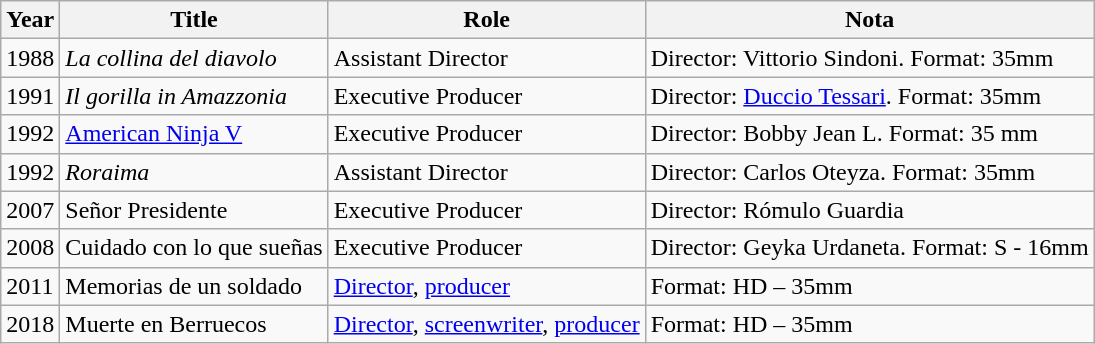<table class="wikitable">
<tr>
<th>Year</th>
<th>Title</th>
<th>Role</th>
<th>Nota</th>
</tr>
<tr>
<td>1988</td>
<td><em>La collina del diavolo</em></td>
<td>Assistant Director</td>
<td>Director: Vittorio Sindoni. Format: 35mm</td>
</tr>
<tr>
<td>1991</td>
<td><em>Il gorilla in Amazzonia</em></td>
<td>Executive Producer</td>
<td>Director: <a href='#'>Duccio Tessari</a>. Format: 35mm</td>
</tr>
<tr>
<td>1992</td>
<td><a href='#'>American Ninja V</a></td>
<td>Executive Producer</td>
<td>Director: Bobby Jean L. Format: 35 mm</td>
</tr>
<tr>
<td>1992</td>
<td><em>Roraima</em></td>
<td>Assistant Director</td>
<td>Director: Carlos Oteyza. Format: 35mm</td>
</tr>
<tr>
<td>2007</td>
<td>Señor Presidente</td>
<td>Executive Producer</td>
<td>Director: Rómulo Guardia</td>
</tr>
<tr>
<td>2008</td>
<td>Cuidado con lo  que sueñas</td>
<td>Executive Producer</td>
<td>Director: Geyka Urdaneta. Format: S - 16mm</td>
</tr>
<tr>
<td>2011</td>
<td>Memorias de un soldado</td>
<td><a href='#'>Director</a>, <a href='#'>producer</a></td>
<td>Format: HD – 35mm</td>
</tr>
<tr>
<td>2018</td>
<td>Muerte en Berruecos</td>
<td><a href='#'>Director</a>, <a href='#'>screenwriter</a>, <a href='#'>producer</a></td>
<td>Format: HD – 35mm</td>
</tr>
</table>
